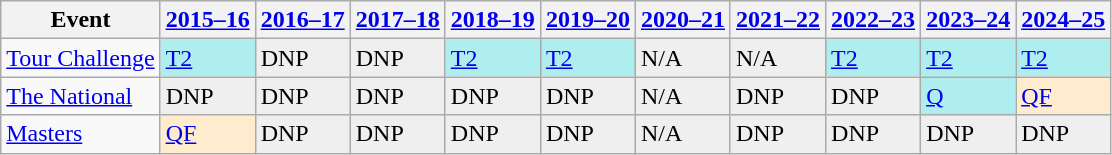<table class="wikitable" border="1">
<tr>
<th>Event</th>
<th><a href='#'>2015–16</a></th>
<th><a href='#'>2016–17</a></th>
<th><a href='#'>2017–18</a></th>
<th><a href='#'>2018–19</a></th>
<th><a href='#'>2019–20</a></th>
<th><a href='#'>2020–21</a></th>
<th><a href='#'>2021–22</a></th>
<th><a href='#'>2022–23</a></th>
<th><a href='#'>2023–24</a></th>
<th><a href='#'>2024–25</a></th>
</tr>
<tr>
<td><a href='#'>Tour Challenge</a></td>
<td style="background:#afeeee;"><a href='#'>T2</a></td>
<td style="background:#EFEFEF;">DNP</td>
<td style="background:#EFEFEF;">DNP</td>
<td style="background:#afeeee;"><a href='#'>T2</a></td>
<td style="background:#afeeee;"><a href='#'>T2</a></td>
<td style="background:#EFEFEF;">N/A</td>
<td style="background:#EFEFEF;">N/A</td>
<td style="background:#afeeee;"><a href='#'>T2</a></td>
<td style="background:#afeeee;"><a href='#'>T2</a></td>
<td style="background:#afeeee;"><a href='#'>T2</a></td>
</tr>
<tr>
<td><a href='#'>The National</a></td>
<td style="background:#EFEFEF;">DNP</td>
<td style="background:#EFEFEF;">DNP</td>
<td style="background:#EFEFEF;">DNP</td>
<td style="background:#EFEFEF;">DNP</td>
<td style="background:#EFEFEF;">DNP</td>
<td style="background:#EFEFEF;">N/A</td>
<td style="background:#EFEFEF;">DNP</td>
<td style="background:#EFEFEF;">DNP</td>
<td style="background:#afeeee;"><a href='#'>Q</a></td>
<td style="background:#ffebcd;"><a href='#'>QF</a></td>
</tr>
<tr>
<td><a href='#'>Masters</a></td>
<td style="background:#ffebcd;"><a href='#'>QF</a></td>
<td style="background:#EFEFEF;">DNP</td>
<td style="background:#EFEFEF;">DNP</td>
<td style="background:#EFEFEF;">DNP</td>
<td style="background:#EFEFEF;">DNP</td>
<td style="background:#EFEFEF;">N/A</td>
<td style="background:#EFEFEF;">DNP</td>
<td style="background:#EFEFEF;">DNP</td>
<td style="background:#EFEFEF;">DNP</td>
<td style="background:#EFEFEF;">DNP</td>
</tr>
</table>
